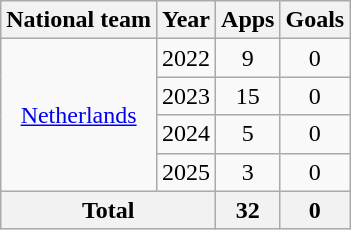<table class="wikitable" style="text-align:center">
<tr>
<th>National team</th>
<th>Year</th>
<th>Apps</th>
<th>Goals</th>
</tr>
<tr>
<td rowspan="4"><a href='#'>Netherlands</a></td>
<td>2022</td>
<td>9</td>
<td>0</td>
</tr>
<tr>
<td>2023</td>
<td>15</td>
<td>0</td>
</tr>
<tr>
<td>2024</td>
<td>5</td>
<td>0</td>
</tr>
<tr>
<td>2025</td>
<td>3</td>
<td>0</td>
</tr>
<tr>
<th colspan="2">Total</th>
<th>32</th>
<th>0</th>
</tr>
</table>
